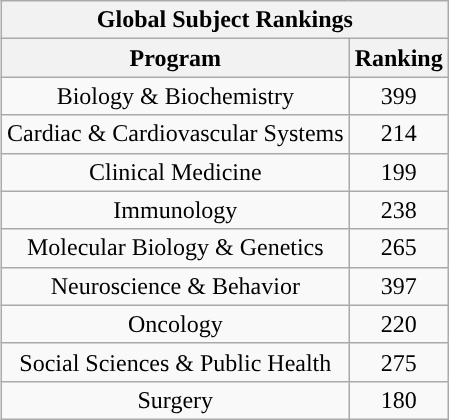<table class="wikitable sortable collapsible collapsed" style="float:right; text-align:center">
<tr>
<th colspan=4>Global Subject Rankings</th>
</tr>
<tr>
<th>Program</th>
<th>Ranking</th>
</tr>
<tr>
<td>Biology & Biochemistry</td>
<td>399</td>
</tr>
<tr>
<td>Cardiac & Cardiovascular Systems</td>
<td>214</td>
</tr>
<tr>
<td>Clinical Medicine</td>
<td>199</td>
</tr>
<tr>
<td>Immunology</td>
<td>238</td>
</tr>
<tr>
<td>Molecular Biology & Genetics</td>
<td>265</td>
</tr>
<tr>
<td>Neuroscience & Behavior</td>
<td>397</td>
</tr>
<tr>
<td>Oncology</td>
<td>220</td>
</tr>
<tr>
<td>Social Sciences & Public Health</td>
<td>275</td>
</tr>
<tr>
<td>Surgery</td>
<td>180</td>
</tr>
</table>
